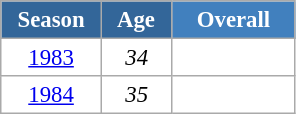<table class="wikitable" style="font-size:95%; text-align:center; border:grey solid 1px; border-collapse:collapse; background:#ffffff;">
<tr>
<th style="background-color:#369; color:white; width:60px;"> Season </th>
<th style="background-color:#369; color:white; width:40px;"> Age </th>
<th style="background-color:#4180be; color:white; width:75px;">Overall</th>
</tr>
<tr>
<td><a href='#'>1983</a></td>
<td><em>34</em></td>
<td></td>
</tr>
<tr>
<td><a href='#'>1984</a></td>
<td><em>35</em></td>
<td></td>
</tr>
</table>
